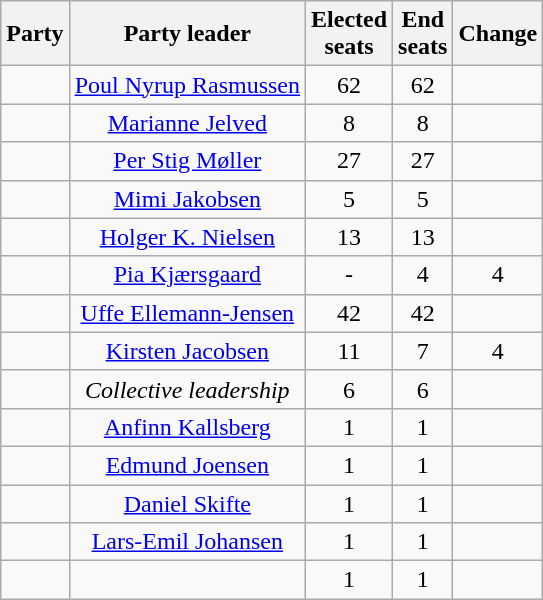<table class="wikitable sortable" style="text-align: center;">
<tr>
<th>Party</th>
<th>Party leader</th>
<th>Elected<br>seats</th>
<th>End<br>seats</th>
<th>Change</th>
</tr>
<tr>
<td data-sort-value="A" style="text-align: left;"></td>
<td><a href='#'>Poul Nyrup Rasmussen</a></td>
<td>62</td>
<td>62</td>
<td data-sort-value="0"></td>
</tr>
<tr>
<td data-sort-value="B" style="text-align: left;"></td>
<td><a href='#'>Marianne Jelved</a></td>
<td>8</td>
<td>8</td>
<td data-sort-value="0"></td>
</tr>
<tr>
<td data-sort-value="C" style="text-align: left;"></td>
<td><a href='#'>Per Stig Møller</a></td>
<td>27</td>
<td>27</td>
<td data-sort-value="0"></td>
</tr>
<tr>
<td data-sort-value="D" style="text-align: left;"></td>
<td><a href='#'>Mimi Jakobsen</a></td>
<td>5</td>
<td>5</td>
<td data-sort-value="0"></td>
</tr>
<tr>
<td data-sort-value="F" style="text-align: left;"></td>
<td><a href='#'>Holger K. Nielsen</a></td>
<td>13</td>
<td>13</td>
<td data-sort-value="0"></td>
</tr>
<tr>
<td data-sort-value="O" style="text-align: left;"></td>
<td><a href='#'>Pia Kjærsgaard</a></td>
<td>-</td>
<td>4</td>
<td data-sort-value="4"> 4</td>
</tr>
<tr>
<td data-sort-value="V" style="text-align: left;"></td>
<td><a href='#'>Uffe Ellemann-Jensen</a></td>
<td>42</td>
<td>42</td>
<td data-sort-value="0"></td>
</tr>
<tr>
<td data-sort-value="Z" style="text-align: left;"></td>
<td><a href='#'>Kirsten Jacobsen</a></td>
<td>11</td>
<td>7</td>
<td data-sort-value="-4"> 4</td>
</tr>
<tr>
<td data-sort-value="ZA" style="text-align: left;"></td>
<td><em>Collective leadership</em></td>
<td>6</td>
<td>6</td>
<td data-sort-value="0"></td>
</tr>
<tr>
<td data-sort-value="FF" style="text-align: left;"></td>
<td><a href='#'>Anfinn Kallsberg</a></td>
<td>1</td>
<td>1</td>
<td data-sort-value="0"></td>
</tr>
<tr>
<td data-sort-value="SP" style="text-align: left;"></td>
<td><a href='#'>Edmund Joensen</a></td>
<td>1</td>
<td>1</td>
<td data-sort-value="0"></td>
</tr>
<tr>
<td data-sort-value="AT" style="text-align: left;"></td>
<td><a href='#'>Daniel Skifte</a></td>
<td>1</td>
<td>1</td>
<td data-sort-value="0"></td>
</tr>
<tr>
<td data-sort-value="SI" style="text-align: left;"></td>
<td><a href='#'>Lars-Emil Johansen</a></td>
<td>1</td>
<td>1</td>
<td data-sort-value="0"></td>
</tr>
<tr>
<td data-sort-value="ZZZZ" style="text-align: left;"></td>
<td></td>
<td>1</td>
<td>1</td>
<td data-sort-value="0"></td>
</tr>
</table>
